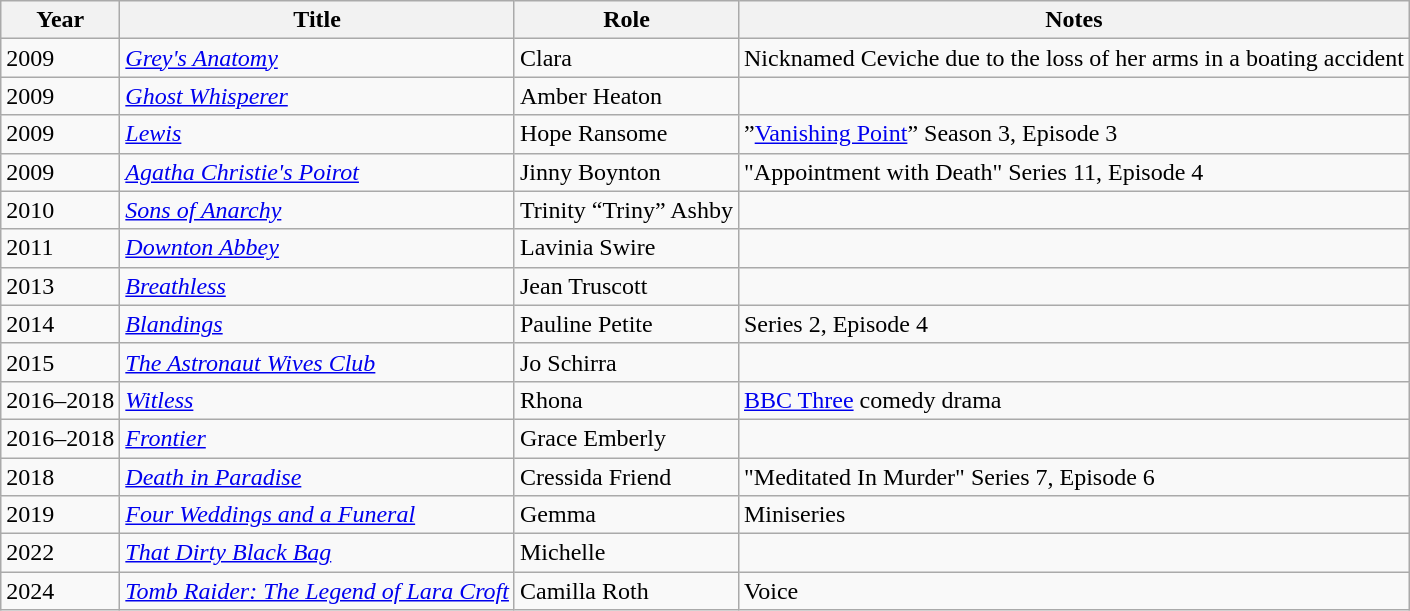<table class="wikitable sortable">
<tr>
<th>Year</th>
<th>Title</th>
<th>Role</th>
<th>Notes</th>
</tr>
<tr>
<td>2009</td>
<td><em><a href='#'>Grey's Anatomy</a></em></td>
<td>Clara</td>
<td>  Nicknamed Ceviche due to the loss of her arms in a boating accident</td>
</tr>
<tr>
<td>2009</td>
<td><em><a href='#'>Ghost Whisperer</a></em></td>
<td>Amber Heaton</td>
<td></td>
</tr>
<tr>
<td>2009</td>
<td><em><a href='#'>Lewis</a></em></td>
<td>Hope Ransome</td>
<td>”<a href='#'>Vanishing Point</a>” Season 3, Episode 3</td>
</tr>
<tr>
<td>2009</td>
<td><em><a href='#'>Agatha Christie's Poirot</a></em></td>
<td>Jinny Boynton</td>
<td>"Appointment with Death" Series 11, Episode 4</td>
</tr>
<tr>
<td>2010</td>
<td><em><a href='#'>Sons of Anarchy</a></em></td>
<td>Trinity “Triny” Ashby</td>
<td></td>
</tr>
<tr>
<td>2011</td>
<td><em><a href='#'>Downton Abbey</a></em></td>
<td>Lavinia Swire</td>
<td></td>
</tr>
<tr>
<td>2013</td>
<td><em><a href='#'>Breathless</a></em></td>
<td>Jean Truscott</td>
<td></td>
</tr>
<tr>
<td>2014</td>
<td><em><a href='#'>Blandings</a></em></td>
<td>Pauline Petite</td>
<td>Series 2, Episode 4</td>
</tr>
<tr>
<td>2015</td>
<td><em><a href='#'>The Astronaut Wives Club</a></em></td>
<td>Jo Schirra</td>
<td></td>
</tr>
<tr>
<td>2016–2018</td>
<td><em><a href='#'>Witless</a></em></td>
<td>Rhona</td>
<td><a href='#'>BBC Three</a> comedy drama</td>
</tr>
<tr>
<td>2016–2018</td>
<td><em><a href='#'>Frontier</a></em></td>
<td>Grace Emberly</td>
<td></td>
</tr>
<tr>
<td>2018</td>
<td><em><a href='#'>Death in Paradise</a></em></td>
<td>Cressida Friend</td>
<td>"Meditated In Murder" Series 7, Episode 6</td>
</tr>
<tr>
<td>2019</td>
<td><em><a href='#'>Four Weddings and a Funeral</a></em></td>
<td>Gemma</td>
<td>Miniseries</td>
</tr>
<tr>
<td>2022</td>
<td><em><a href='#'>That Dirty Black Bag</a></em></td>
<td>Michelle</td>
<td></td>
</tr>
<tr>
<td>2024</td>
<td><em><a href='#'>Tomb Raider: The Legend of Lara Croft</a></em></td>
<td>Camilla Roth</td>
<td>Voice</td>
</tr>
</table>
